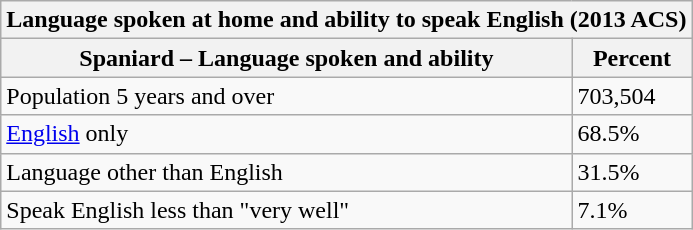<table class="sortable wikitable">
<tr>
<th colspan="2">Language spoken at home and ability to speak English (2013 ACS)</th>
</tr>
<tr>
<th style="text-align:center;">Spaniard – Language spoken and ability</th>
<th style="text-align:center;">Percent</th>
</tr>
<tr>
<td>Population 5 years and over</td>
<td>703,504</td>
</tr>
<tr>
<td><a href='#'>English</a> only</td>
<td>68.5%</td>
</tr>
<tr>
<td>Language other than English</td>
<td>31.5%</td>
</tr>
<tr>
<td>Speak English less than "very well"</td>
<td>7.1%</td>
</tr>
</table>
